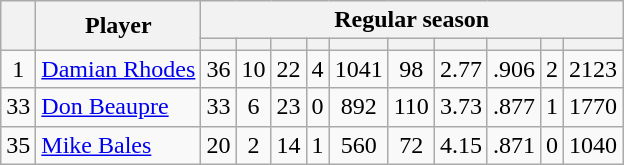<table class="wikitable plainrowheaders" style="text-align:center;">
<tr>
<th scope="col" rowspan="2"></th>
<th scope="col" rowspan="2">Player</th>
<th scope=colgroup colspan=10>Regular season</th>
</tr>
<tr>
<th scope="col"></th>
<th scope="col"></th>
<th scope="col"></th>
<th scope="col"></th>
<th scope="col"></th>
<th scope="col"></th>
<th scope="col"></th>
<th scope="col"></th>
<th scope="col"></th>
<th scope="col"></th>
</tr>
<tr>
<td scope="row">1</td>
<td align="left"><a href='#'>Damian Rhodes</a></td>
<td>36</td>
<td>10</td>
<td>22</td>
<td>4</td>
<td>1041</td>
<td>98</td>
<td>2.77</td>
<td>.906</td>
<td>2</td>
<td>2123</td>
</tr>
<tr>
<td scope="row">33</td>
<td align="left"><a href='#'>Don Beaupre</a></td>
<td>33</td>
<td>6</td>
<td>23</td>
<td>0</td>
<td>892</td>
<td>110</td>
<td>3.73</td>
<td>.877</td>
<td>1</td>
<td>1770</td>
</tr>
<tr>
<td scope="row">35</td>
<td align="left"><a href='#'>Mike Bales</a></td>
<td>20</td>
<td>2</td>
<td>14</td>
<td>1</td>
<td>560</td>
<td>72</td>
<td>4.15</td>
<td>.871</td>
<td>0</td>
<td>1040</td>
</tr>
</table>
